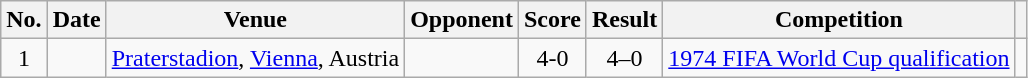<table class="wikitable sortable">
<tr>
<th scope="col">No.</th>
<th scope="col">Date</th>
<th scope="col">Venue</th>
<th scope="col">Opponent</th>
<th scope="col">Score</th>
<th scope="col">Result</th>
<th scope="col">Competition</th>
<th scope="col" class="unsortable"></th>
</tr>
<tr>
<td style="text-align:center">1</td>
<td></td>
<td><a href='#'>Praterstadion</a>, <a href='#'>Vienna</a>, Austria</td>
<td></td>
<td style="text-align:center">4-0</td>
<td style="text-align:center">4–0</td>
<td><a href='#'>1974 FIFA World Cup qualification</a></td>
<td></td>
</tr>
</table>
